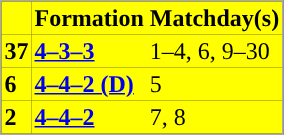<table class="toccolours" border="0" cellpadding="2" cellspacing="0" align="center" style="margin: 0.5em 0 1em 1em; background: #000000; border: 1px #aaaaaa solid;">
<tr bgcolor=#FFFF00>
<th></th>
<th>Formation</th>
<th>Matchday(s)</th>
</tr>
<tr bgcolor=#FFFF00>
<td><strong>37</strong></td>
<td><a href='#'><span><strong>4–3–3</strong></span></a></td>
<td>1–4, 6, 9–30</td>
</tr>
<tr bgcolor=#FFFF00>
<td><strong>6</strong></td>
<td><a href='#'><span><strong>4–4–2 (D)</strong></span></a></td>
<td>5</td>
</tr>
<tr bgcolor=#FFFF00>
<td><strong>2</strong></td>
<td><a href='#'><span><strong>4–4–2</strong></span></a></td>
<td>7, 8</td>
</tr>
</table>
